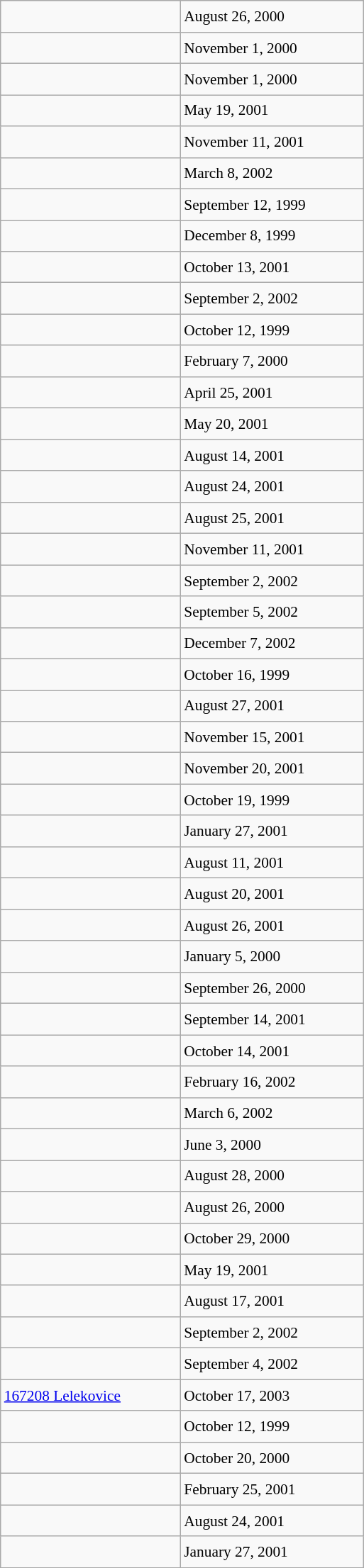<table class="wikitable" style="font-size: 89%; float: left; width: 24em; margin-right: 1em; line-height: 1.6em !important; height: 1250px;">
<tr>
<td> </td>
<td>August 26, 2000</td>
</tr>
<tr>
<td></td>
<td>November 1, 2000</td>
</tr>
<tr>
<td> </td>
<td>November 1, 2000</td>
</tr>
<tr>
<td> </td>
<td>May 19, 2001</td>
</tr>
<tr>
<td> </td>
<td>November 11, 2001</td>
</tr>
<tr>
<td> </td>
<td>March 8, 2002</td>
</tr>
<tr>
<td> </td>
<td>September 12, 1999</td>
</tr>
<tr>
<td> </td>
<td>December 8, 1999</td>
</tr>
<tr>
<td> </td>
<td>October 13, 2001</td>
</tr>
<tr>
<td> </td>
<td>September 2, 2002</td>
</tr>
<tr>
<td></td>
<td>October 12, 1999</td>
</tr>
<tr>
<td></td>
<td>February 7, 2000</td>
</tr>
<tr>
<td> </td>
<td>April 25, 2001</td>
</tr>
<tr>
<td> </td>
<td>May 20, 2001</td>
</tr>
<tr>
<td></td>
<td>August 14, 2001</td>
</tr>
<tr>
<td> </td>
<td>August 24, 2001</td>
</tr>
<tr>
<td> </td>
<td>August 25, 2001</td>
</tr>
<tr>
<td> </td>
<td>November 11, 2001</td>
</tr>
<tr>
<td> </td>
<td>September 2, 2002</td>
</tr>
<tr>
<td> </td>
<td>September 5, 2002</td>
</tr>
<tr>
<td> </td>
<td>December 7, 2002</td>
</tr>
<tr>
<td> </td>
<td>October 16, 1999</td>
</tr>
<tr>
<td></td>
<td>August 27, 2001</td>
</tr>
<tr>
<td> </td>
<td>November 15, 2001</td>
</tr>
<tr>
<td> </td>
<td>November 20, 2001</td>
</tr>
<tr>
<td> </td>
<td>October 19, 1999</td>
</tr>
<tr>
<td> </td>
<td>January 27, 2001</td>
</tr>
<tr>
<td></td>
<td>August 11, 2001</td>
</tr>
<tr>
<td> </td>
<td>August 20, 2001</td>
</tr>
<tr>
<td> </td>
<td>August 26, 2001</td>
</tr>
<tr>
<td> </td>
<td>January 5, 2000</td>
</tr>
<tr>
<td></td>
<td>September 26, 2000</td>
</tr>
<tr>
<td></td>
<td>September 14, 2001</td>
</tr>
<tr>
<td> </td>
<td>October 14, 2001</td>
</tr>
<tr>
<td> </td>
<td>February 16, 2002</td>
</tr>
<tr>
<td></td>
<td>March 6, 2002</td>
</tr>
<tr>
<td> </td>
<td>June 3, 2000</td>
</tr>
<tr>
<td></td>
<td>August 28, 2000</td>
</tr>
<tr>
<td> </td>
<td>August 26, 2000</td>
</tr>
<tr>
<td> </td>
<td>October 29, 2000</td>
</tr>
<tr>
<td> </td>
<td>May 19, 2001</td>
</tr>
<tr>
<td> </td>
<td>August 17, 2001</td>
</tr>
<tr>
<td> </td>
<td>September 2, 2002</td>
</tr>
<tr>
<td></td>
<td>September 4, 2002</td>
</tr>
<tr>
<td><a href='#'>167208 Lelekovice</a> </td>
<td>October 17, 2003</td>
</tr>
<tr>
<td> </td>
<td>October 12, 1999</td>
</tr>
<tr>
<td></td>
<td>October 20, 2000</td>
</tr>
<tr>
<td></td>
<td>February 25, 2001</td>
</tr>
<tr>
<td> </td>
<td>August 24, 2001</td>
</tr>
<tr>
<td> </td>
<td>January 27, 2001</td>
</tr>
</table>
